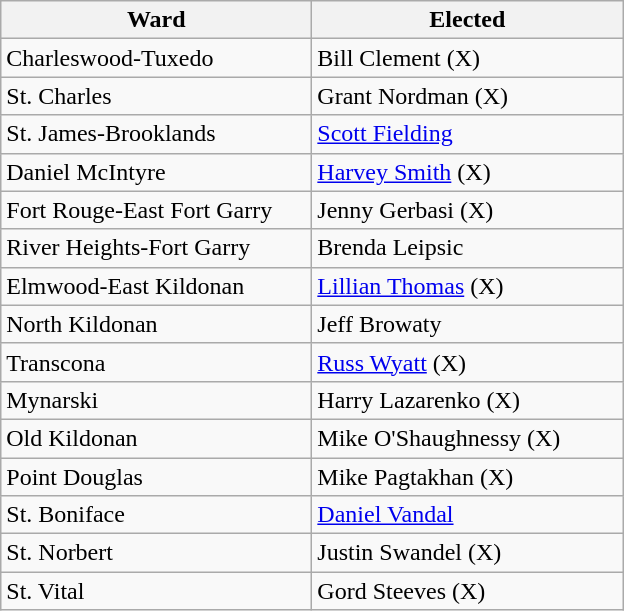<table class="wikitable">
<tr>
<th bgcolor="#DDDDFF" width="200px">Ward</th>
<th bgcolor="#DDDDFF" width="200px">Elected</th>
</tr>
<tr>
<td>Charleswood-Tuxedo</td>
<td>Bill Clement (X)</td>
</tr>
<tr>
<td>St. Charles</td>
<td>Grant Nordman (X)</td>
</tr>
<tr>
<td>St. James-Brooklands</td>
<td><a href='#'>Scott Fielding</a></td>
</tr>
<tr>
<td>Daniel McIntyre</td>
<td><a href='#'>Harvey Smith</a> (X)</td>
</tr>
<tr>
<td>Fort Rouge-East Fort Garry</td>
<td>Jenny Gerbasi (X)</td>
</tr>
<tr>
<td>River Heights-Fort Garry</td>
<td>Brenda Leipsic</td>
</tr>
<tr>
<td>Elmwood-East Kildonan</td>
<td><a href='#'>Lillian Thomas</a> (X)</td>
</tr>
<tr>
<td>North Kildonan</td>
<td>Jeff Browaty</td>
</tr>
<tr>
<td>Transcona</td>
<td><a href='#'>Russ Wyatt</a> (X)</td>
</tr>
<tr>
<td>Mynarski</td>
<td>Harry Lazarenko (X)</td>
</tr>
<tr>
<td>Old Kildonan</td>
<td>Mike O'Shaughnessy (X)</td>
</tr>
<tr>
<td>Point Douglas</td>
<td>Mike Pagtakhan (X)</td>
</tr>
<tr>
<td>St. Boniface</td>
<td><a href='#'>Daniel Vandal</a></td>
</tr>
<tr>
<td>St. Norbert</td>
<td>Justin Swandel (X)</td>
</tr>
<tr>
<td>St. Vital</td>
<td>Gord Steeves (X)</td>
</tr>
</table>
